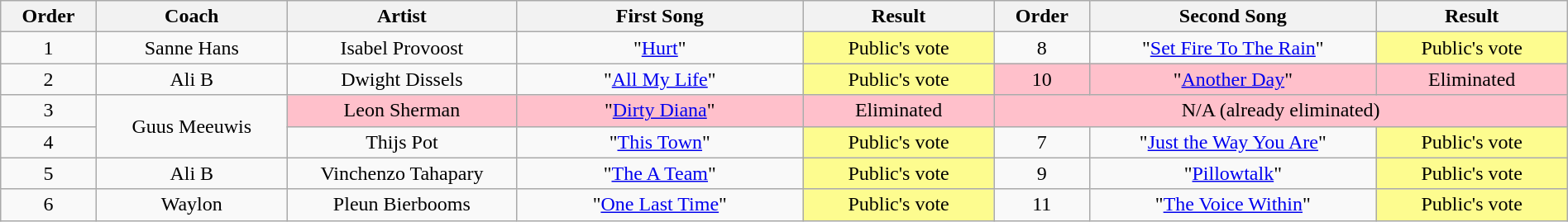<table class="wikitable" style="text-align:center; width:100%;">
<tr>
<th style="width:05%">Order</th>
<th style="width:10%">Coach</th>
<th style="width:12%">Artist</th>
<th style="width:15%">First Song</th>
<th style="width:10%">Result</th>
<th style="width:05%">Order</th>
<th style="width:15%">Second Song</th>
<th style="width:10%">Result</th>
</tr>
<tr>
<td scope="row">1</td>
<td>Sanne Hans</td>
<td>Isabel Provoost</td>
<td>"<a href='#'>Hurt</a>"</td>
<td style="background:#fdfc8f;">Public's vote</td>
<td>8</td>
<td>"<a href='#'>Set Fire To The Rain</a>"</td>
<td style="background:#fdfc8f;">Public's vote</td>
</tr>
<tr>
<td scope="row">2</td>
<td>Ali B</td>
<td>Dwight Dissels</td>
<td>"<a href='#'>All My Life</a>"</td>
<td style="background:#fdfc8f;">Public's vote</td>
<td style="background:pink;">10</td>
<td style="background:pink;">"<a href='#'>Another Day</a>"</td>
<td style="background:pink;">Eliminated</td>
</tr>
<tr>
<td scope="row">3</td>
<td rowspan=2>Guus Meeuwis</td>
<td style="background:pink;">Leon Sherman</td>
<td style="background:pink;">"<a href='#'>Dirty Diana</a>"</td>
<td style="background:pink;">Eliminated</td>
<td style="background:pink;" colspan="3">N/A (already eliminated)</td>
</tr>
<tr>
<td scope="row">4</td>
<td>Thijs Pot</td>
<td>"<a href='#'>This Town</a>"</td>
<td style="background:#fdfc8f;">Public's vote</td>
<td>7</td>
<td>"<a href='#'>Just the Way You Are</a>"</td>
<td style="background:#fdfc8f;">Public's vote</td>
</tr>
<tr>
<td scope="row">5</td>
<td>Ali B</td>
<td>Vinchenzo Tahapary</td>
<td>"<a href='#'>The A Team</a>"</td>
<td style="background:#fdfc8f;">Public's vote</td>
<td>9</td>
<td>"<a href='#'>Pillowtalk</a>"</td>
<td style="background:#fdfc8f;">Public's vote</td>
</tr>
<tr>
<td scope="row">6</td>
<td>Waylon</td>
<td>Pleun Bierbooms</td>
<td>"<a href='#'>One Last Time</a>"</td>
<td style="background:#fdfc8f;">Public's vote</td>
<td>11</td>
<td>"<a href='#'>The Voice Within</a>"</td>
<td style="background:#fdfc8f;">Public's vote</td>
</tr>
</table>
